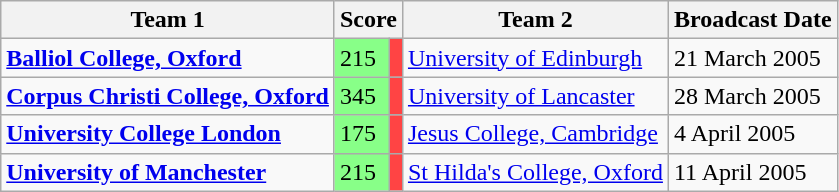<table class="wikitable" border="1">
<tr>
<th>Team 1</th>
<th colspan=2>Score</th>
<th>Team 2</th>
<th>Broadcast Date</th>
</tr>
<tr>
<td><strong><a href='#'>Balliol College, Oxford</a></strong></td>
<td style="background:#88ff88">215</td>
<td style="background:#ff4444"></td>
<td><a href='#'>University of Edinburgh</a></td>
<td>21 March 2005</td>
</tr>
<tr>
<td><strong><a href='#'>Corpus Christi College, Oxford</a></strong></td>
<td style="background:#88ff88">345</td>
<td style="background:#ff4444"></td>
<td><a href='#'>University of Lancaster</a></td>
<td>28 March 2005</td>
</tr>
<tr>
<td><strong><a href='#'>University College London</a></strong></td>
<td style="background:#88ff88">175</td>
<td style="background:#ff4444"></td>
<td><a href='#'>Jesus College, Cambridge</a></td>
<td>4 April 2005</td>
</tr>
<tr>
<td><strong><a href='#'>University of Manchester</a></strong></td>
<td style="background:#88ff88">215</td>
<td style="background:#ff4444"></td>
<td><a href='#'>St Hilda's College, Oxford</a></td>
<td>11 April 2005</td>
</tr>
</table>
